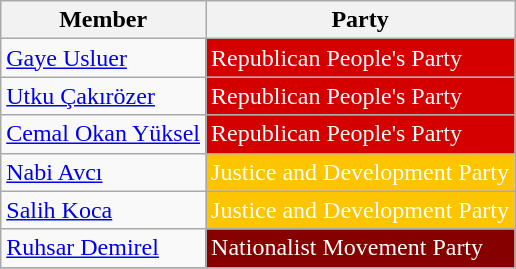<table class="wikitable">
<tr>
<th>Member</th>
<th>Party</th>
</tr>
<tr>
<td><a href='#'>Gaye Usluer</a></td>
<td style="background:#D40000; color:white">Republican People's Party</td>
</tr>
<tr>
<td><a href='#'>Utku Çakırözer</a></td>
<td style="background:#D40000; color:white">Republican People's Party</td>
</tr>
<tr>
<td><a href='#'>Cemal Okan Yüksel</a></td>
<td style="background:#D40000; color:white">Republican People's Party</td>
</tr>
<tr>
<td><a href='#'>Nabi Avcı</a></td>
<td style="background:#FDC400; color:white">Justice and Development Party</td>
</tr>
<tr>
<td><a href='#'>Salih Koca</a></td>
<td style="background:#FDC400; color:white">Justice and Development Party</td>
</tr>
<tr>
<td><a href='#'>Ruhsar Demirel</a></td>
<td style="background:#870000; color:white">Nationalist Movement Party</td>
</tr>
<tr>
</tr>
</table>
